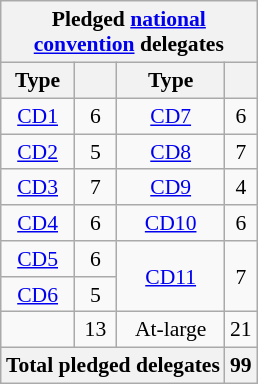<table class="wikitable sortable" style="font-size:90%;text-align:center;float:right;padding:5px;">
<tr>
<th colspan="4">Pledged <a href='#'>national<br>convention</a> delegates</th>
</tr>
<tr>
<th>Type</th>
<th></th>
<th>Type</th>
<th></th>
</tr>
<tr>
<td><a href='#'>CD1</a></td>
<td>6</td>
<td><a href='#'>CD7</a></td>
<td>6</td>
</tr>
<tr>
<td><a href='#'>CD2</a></td>
<td>5</td>
<td><a href='#'>CD8</a></td>
<td>7</td>
</tr>
<tr>
<td><a href='#'>CD3</a></td>
<td>7</td>
<td><a href='#'>CD9</a></td>
<td>4</td>
</tr>
<tr>
<td><a href='#'>CD4</a></td>
<td>6</td>
<td><a href='#'>CD10</a></td>
<td>6</td>
</tr>
<tr>
<td><a href='#'>CD5</a></td>
<td>6</td>
<td rowspan="2"><a href='#'>CD11</a></td>
<td rowspan="2">7</td>
</tr>
<tr>
<td><a href='#'>CD6</a></td>
<td>5</td>
</tr>
<tr>
<td></td>
<td>13</td>
<td>At-large</td>
<td>21</td>
</tr>
<tr>
<th colspan=3>Total pledged delegates</th>
<th>99</th>
</tr>
</table>
